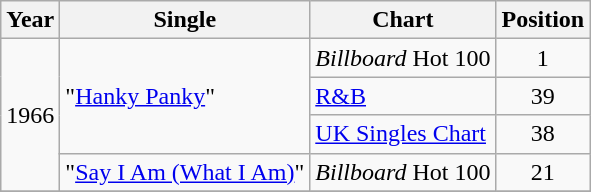<table class="wikitable">
<tr>
<th>Year</th>
<th>Single</th>
<th>Chart</th>
<th>Position</th>
</tr>
<tr>
<td rowspan="4">1966</td>
<td rowspan="3">"<a href='#'>Hanky Panky</a>"</td>
<td><em>Billboard</em> Hot 100</td>
<td align="center">1</td>
</tr>
<tr>
<td><a href='#'>R&B</a></td>
<td align="center">39</td>
</tr>
<tr>
<td><a href='#'>UK Singles Chart</a></td>
<td align="center">38</td>
</tr>
<tr>
<td rowspan="1">"<a href='#'>Say I Am (What I Am)</a>"</td>
<td><em>Billboard</em> Hot 100</td>
<td align="center">21</td>
</tr>
<tr>
</tr>
</table>
